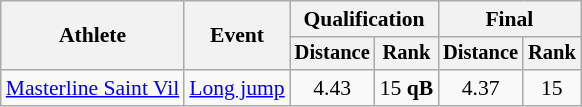<table class=wikitable style="font-size:90%">
<tr>
<th rowspan=2>Athlete</th>
<th rowspan=2>Event</th>
<th colspan=2>Qualification</th>
<th colspan=2>Final</th>
</tr>
<tr style="font-size:95%">
<th>Distance</th>
<th>Rank</th>
<th>Distance</th>
<th>Rank</th>
</tr>
<tr align=center>
<td align=left><a href='#'>Masterline Saint Vil</a></td>
<td align=left><a href='#'>Long jump</a></td>
<td>4.43</td>
<td>15 <strong>qB</strong></td>
<td>4.37</td>
<td>15</td>
</tr>
</table>
